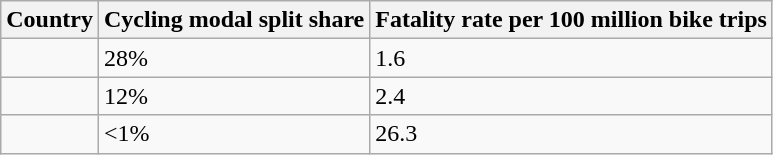<table class="wikitable">
<tr>
<th>Country</th>
<th>Cycling modal split share</th>
<th>Fatality rate per 100 million bike trips</th>
</tr>
<tr>
<td></td>
<td>28%</td>
<td>1.6</td>
</tr>
<tr>
<td></td>
<td>12%</td>
<td>2.4</td>
</tr>
<tr>
<td></td>
<td><1%</td>
<td>26.3</td>
</tr>
</table>
